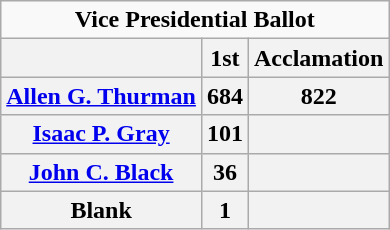<table class="wikitable" style="text-align:center">
<tr>
<td colspan="3"><strong>Vice Presidential Ballot</strong></td>
</tr>
<tr>
<th></th>
<th>1st</th>
<th>Acclamation</th>
</tr>
<tr>
<th><a href='#'>Allen G. Thurman</a></th>
<th>684</th>
<th>822</th>
</tr>
<tr>
<th><a href='#'>Isaac P. Gray</a></th>
<th>101</th>
<th></th>
</tr>
<tr>
<th><a href='#'>John C. Black</a></th>
<th>36</th>
<th></th>
</tr>
<tr>
<th>Blank</th>
<th>1</th>
<th></th>
</tr>
</table>
